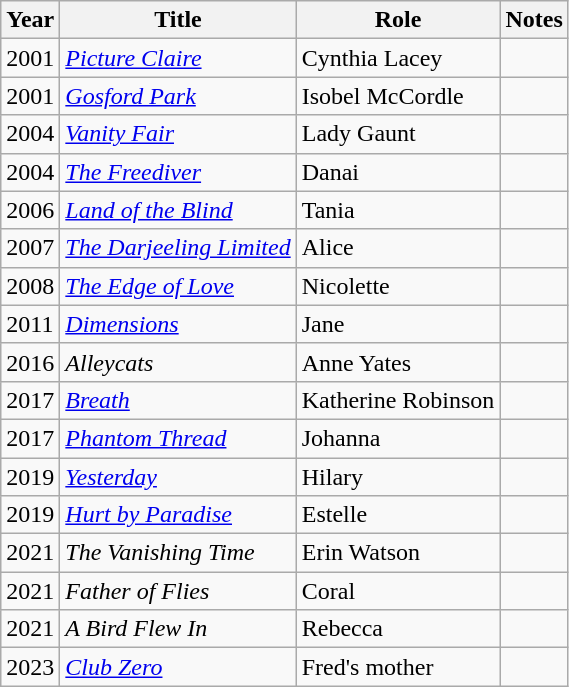<table class="wikitable sortable">
<tr>
<th>Year</th>
<th>Title</th>
<th>Role</th>
<th class="unsortable">Notes</th>
</tr>
<tr>
<td>2001</td>
<td><em><a href='#'>Picture Claire</a></em></td>
<td>Cynthia Lacey</td>
<td></td>
</tr>
<tr>
<td>2001</td>
<td><em><a href='#'>Gosford Park</a></em></td>
<td>Isobel McCordle</td>
<td></td>
</tr>
<tr>
<td>2004</td>
<td><em><a href='#'>Vanity Fair</a></em></td>
<td>Lady Gaunt</td>
<td></td>
</tr>
<tr>
<td>2004</td>
<td><em><a href='#'>The Freediver</a></em></td>
<td>Danai</td>
<td></td>
</tr>
<tr>
<td>2006</td>
<td><em><a href='#'>Land of the Blind</a></em></td>
<td>Tania</td>
<td></td>
</tr>
<tr>
<td>2007</td>
<td><em><a href='#'>The Darjeeling Limited</a></em></td>
<td>Alice</td>
<td></td>
</tr>
<tr>
<td>2008</td>
<td><em><a href='#'>The Edge of Love</a></em></td>
<td>Nicolette</td>
<td></td>
</tr>
<tr>
<td>2011</td>
<td><em><a href='#'>Dimensions</a></em></td>
<td>Jane</td>
<td></td>
</tr>
<tr>
<td>2016</td>
<td><em>Alleycats</em></td>
<td>Anne Yates</td>
<td></td>
</tr>
<tr>
<td>2017</td>
<td><em><a href='#'>Breath</a></em></td>
<td>Katherine Robinson</td>
<td></td>
</tr>
<tr>
<td>2017</td>
<td><em><a href='#'>Phantom Thread</a></em></td>
<td>Johanna</td>
<td></td>
</tr>
<tr>
<td>2019</td>
<td><em><a href='#'>Yesterday</a></em></td>
<td>Hilary</td>
<td></td>
</tr>
<tr>
<td>2019</td>
<td><em><a href='#'>Hurt by Paradise</a></em></td>
<td>Estelle</td>
<td></td>
</tr>
<tr>
<td>2021</td>
<td><em>The Vanishing Time</em></td>
<td>Erin Watson</td>
<td></td>
</tr>
<tr>
<td>2021</td>
<td><em>Father of Flies</em></td>
<td>Coral</td>
<td></td>
</tr>
<tr>
<td>2021</td>
<td><em>A Bird Flew In</em></td>
<td>Rebecca</td>
<td></td>
</tr>
<tr>
<td>2023</td>
<td><em><a href='#'>Club Zero</a></em></td>
<td>Fred's mother</td>
<td></td>
</tr>
</table>
